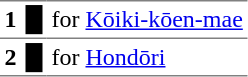<table border="1" cellspacing="0" cellpadding="3" frame="hsides" rules="rows" style="margin-top:.4em; text-align:left">
<tr>
<th>1</th>
<td><span>█</span></td>
<td>for <a href='#'>Kōiki-kōen-mae</a></td>
</tr>
<tr>
<th>2</th>
<td><span>█</span></td>
<td>for <a href='#'>Hondōri</a></td>
</tr>
</table>
